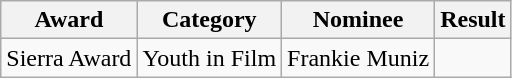<table class="wikitable sortable">
<tr>
<th>Award</th>
<th>Category</th>
<th>Nominee</th>
<th>Result</th>
</tr>
<tr>
<td rowspan="2">Sierra Award</td>
<td>Youth in Film</td>
<td>Frankie Muniz</td>
<td></td>
</tr>
</table>
